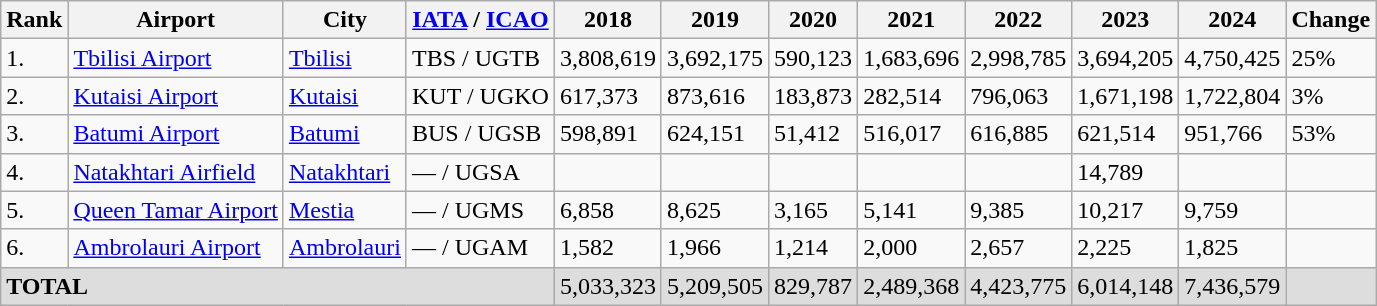<table class="wikitable sortable">
<tr>
<th>Rank</th>
<th>Airport</th>
<th>City</th>
<th><a href='#'>IATA</a> / <a href='#'>ICAO</a></th>
<th>2018</th>
<th>2019</th>
<th>2020</th>
<th>2021</th>
<th>2022</th>
<th>2023</th>
<th>2024</th>
<th>Change</th>
</tr>
<tr>
<td>1.</td>
<td><a href='#'>Tbilisi Airport</a></td>
<td><a href='#'>Tbilisi</a></td>
<td>TBS / UGTB</td>
<td>3,808,619</td>
<td>3,692,175</td>
<td>590,123</td>
<td>1,683,696</td>
<td>2,998,785</td>
<td>3,694,205</td>
<td>4,750,425</td>
<td align="left"> 25%</td>
</tr>
<tr>
<td>2.</td>
<td><a href='#'>Kutaisi Airport</a></td>
<td><a href='#'>Kutaisi</a></td>
<td>KUT / UGKO</td>
<td>617,373</td>
<td>873,616</td>
<td>183,873</td>
<td>282,514</td>
<td>796,063</td>
<td>1,671,198</td>
<td>1,722,804</td>
<td align="left"> 3%</td>
</tr>
<tr>
<td>3.</td>
<td><a href='#'>Batumi Airport</a></td>
<td><a href='#'>Batumi</a></td>
<td>BUS / UGSB</td>
<td>598,891</td>
<td>624,151</td>
<td>51,412</td>
<td>516,017</td>
<td>616,885</td>
<td>621,514</td>
<td>951,766</td>
<td align="left"> 53%</td>
</tr>
<tr>
<td>4.</td>
<td><a href='#'>Natakhtari Airfield</a></td>
<td><a href='#'>Natakhtari</a></td>
<td>— / UGSA</td>
<td></td>
<td></td>
<td></td>
<td></td>
<td></td>
<td>14,789</td>
<td></td>
<td align="left"></td>
</tr>
<tr>
<td>5.</td>
<td><a href='#'>Queen Tamar Airport</a></td>
<td><a href='#'>Mestia</a></td>
<td>— / UGMS</td>
<td>6,858</td>
<td>8,625</td>
<td>3,165</td>
<td>5,141</td>
<td>9,385</td>
<td>10,217</td>
<td>9,759</td>
<td align="left"></td>
</tr>
<tr>
<td>6.</td>
<td><a href='#'>Ambrolauri Airport</a></td>
<td><a href='#'>Ambrolauri</a></td>
<td>— / UGAM</td>
<td>1,582</td>
<td>1,966</td>
<td>1,214</td>
<td>2,000</td>
<td>2,657</td>
<td>2,225</td>
<td>1,825</td>
<td align="left"></td>
</tr>
<tr class="sortbottom" style="background-color: #DDDDDD;">
<td colspan="4"><strong>TOTAL</strong></td>
<td>5,033,323</td>
<td>5,209,505</td>
<td>829,787</td>
<td>2,489,368</td>
<td>4,423,775</td>
<td>6,014,148</td>
<td>7,436,579</td>
<td align="left"></td>
</tr>
</table>
